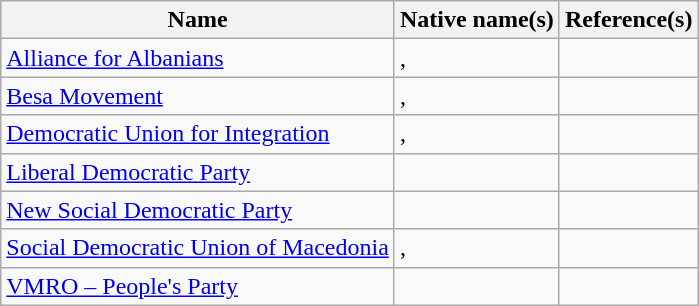<table class="wikitable">
<tr>
<th>Name</th>
<th>Native name(s)</th>
<th>Reference(s)</th>
</tr>
<tr>
<td><a href='#'>Alliance for Albanians</a></td>
<td>, </td>
<td></td>
</tr>
<tr>
<td><a href='#'>Besa Movement</a></td>
<td>, </td>
<td></td>
</tr>
<tr>
<td><a href='#'>Democratic Union for Integration</a></td>
<td>, </td>
<td></td>
</tr>
<tr>
<td><a href='#'>Liberal Democratic Party</a></td>
<td></td>
<td></td>
</tr>
<tr>
<td><a href='#'>New Social Democratic Party</a></td>
<td></td>
<td></td>
</tr>
<tr>
<td><a href='#'>Social Democratic Union of Macedonia</a></td>
<td>, </td>
<td></td>
</tr>
<tr>
<td><a href='#'>VMRO – People's Party</a></td>
<td></td>
<td></td>
</tr>
</table>
